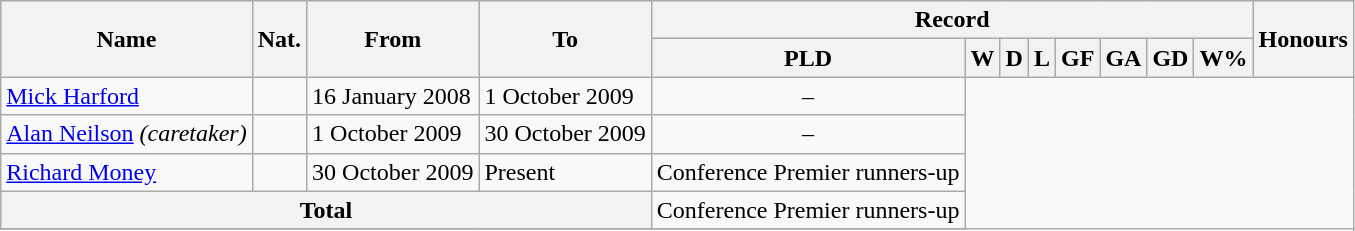<table class="wikitable" style="text-align: center">
<tr>
<th rowspan="2">Name</th>
<th rowspan="2">Nat.</th>
<th rowspan="2">From</th>
<th rowspan="2">To</th>
<th colspan="8">Record</th>
<th rowspan="2">Honours</th>
</tr>
<tr>
<th>PLD</th>
<th>W</th>
<th>D</th>
<th>L</th>
<th>GF</th>
<th>GA</th>
<th>GD</th>
<th>W%</th>
</tr>
<tr>
<td align=left><a href='#'>Mick Harford</a></td>
<td></td>
<td align=left>16 January 2008</td>
<td align=left>1 October 2009<br></td>
<td>–</td>
</tr>
<tr>
<td align=left><a href='#'>Alan Neilson</a> <em>(caretaker)</em></td>
<td></td>
<td align=left>1 October 2009</td>
<td align=left>30 October 2009<br></td>
<td>–</td>
</tr>
<tr>
<td align=left><a href='#'>Richard Money</a></td>
<td></td>
<td align=left>30 October 2009</td>
<td align=left>Present<br></td>
<td>Conference Premier runners-up</td>
</tr>
<tr>
<th colspan="4">Total<br></th>
<td>Conference Premier runners-up</td>
</tr>
<tr>
</tr>
</table>
